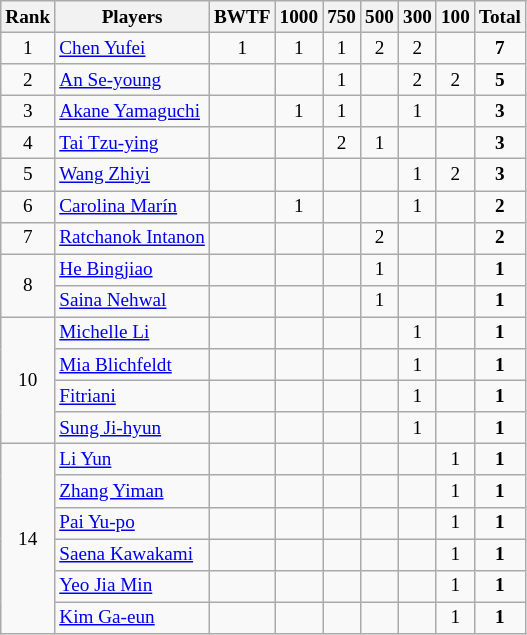<table class="wikitable" style="font-size:80%; text-align:center">
<tr>
<th>Rank</th>
<th>Players</th>
<th>BWTF</th>
<th>1000</th>
<th>750</th>
<th>500</th>
<th>300</th>
<th>100</th>
<th>Total</th>
</tr>
<tr>
<td>1</td>
<td style="text-align:left;"> <a href='#'>Chen Yufei</a></td>
<td>1</td>
<td>1</td>
<td>1</td>
<td>2</td>
<td>2</td>
<td></td>
<td><strong>7</strong></td>
</tr>
<tr>
<td>2</td>
<td style="text-align:left;"> <a href='#'>An Se-young</a></td>
<td></td>
<td></td>
<td>1</td>
<td></td>
<td>2</td>
<td>2</td>
<td><strong>5</strong></td>
</tr>
<tr>
<td>3</td>
<td style="text-align:left;"> <a href='#'>Akane Yamaguchi</a></td>
<td></td>
<td>1</td>
<td>1</td>
<td></td>
<td>1</td>
<td></td>
<td><strong>3</strong></td>
</tr>
<tr>
<td>4</td>
<td style="text-align:left;"> <a href='#'>Tai Tzu-ying</a></td>
<td></td>
<td></td>
<td>2</td>
<td>1</td>
<td></td>
<td></td>
<td><strong>3</strong></td>
</tr>
<tr>
<td>5</td>
<td style="text-align:left;"> <a href='#'>Wang Zhiyi</a></td>
<td></td>
<td></td>
<td></td>
<td></td>
<td>1</td>
<td>2</td>
<td><strong>3</strong></td>
</tr>
<tr>
<td>6</td>
<td style="text-align:left;"> <a href='#'>Carolina Marín</a></td>
<td></td>
<td>1</td>
<td></td>
<td></td>
<td>1</td>
<td></td>
<td><strong>2</strong></td>
</tr>
<tr>
<td>7</td>
<td style="text-align:left;"> <a href='#'>Ratchanok Intanon</a></td>
<td></td>
<td></td>
<td></td>
<td>2</td>
<td></td>
<td></td>
<td><strong>2</strong></td>
</tr>
<tr>
<td rowspan="2">8</td>
<td style="text-align:left;"> <a href='#'>He Bingjiao</a></td>
<td></td>
<td></td>
<td></td>
<td>1</td>
<td></td>
<td></td>
<td><strong>1</strong></td>
</tr>
<tr>
<td style="text-align:left;"> <a href='#'>Saina Nehwal</a></td>
<td></td>
<td></td>
<td></td>
<td>1</td>
<td></td>
<td></td>
<td><strong>1</strong></td>
</tr>
<tr>
<td rowspan="4">10</td>
<td style="text-align:left;"> <a href='#'>Michelle Li</a></td>
<td></td>
<td></td>
<td></td>
<td></td>
<td>1</td>
<td></td>
<td><strong>1</strong></td>
</tr>
<tr>
<td style="text-align:left;"> <a href='#'>Mia Blichfeldt</a></td>
<td></td>
<td></td>
<td></td>
<td></td>
<td>1</td>
<td></td>
<td><strong>1</strong></td>
</tr>
<tr>
<td style="text-align:left;"> <a href='#'>Fitriani</a></td>
<td></td>
<td></td>
<td></td>
<td></td>
<td>1</td>
<td></td>
<td><strong>1</strong></td>
</tr>
<tr>
<td style="text-align:left;"> <a href='#'>Sung Ji-hyun</a></td>
<td></td>
<td></td>
<td></td>
<td></td>
<td>1</td>
<td></td>
<td><strong>1</strong></td>
</tr>
<tr>
<td rowspan="6">14</td>
<td style="text-align:left;"> <a href='#'>Li Yun</a></td>
<td></td>
<td></td>
<td></td>
<td></td>
<td></td>
<td>1</td>
<td><strong>1</strong></td>
</tr>
<tr>
<td style="text-align:left;"> <a href='#'>Zhang Yiman</a></td>
<td></td>
<td></td>
<td></td>
<td></td>
<td></td>
<td>1</td>
<td><strong>1</strong></td>
</tr>
<tr>
<td style="text-align:left;"> <a href='#'>Pai Yu-po</a></td>
<td></td>
<td></td>
<td></td>
<td></td>
<td></td>
<td>1</td>
<td><strong>1</strong></td>
</tr>
<tr>
<td style="text-align:left;"> <a href='#'>Saena Kawakami</a></td>
<td></td>
<td></td>
<td></td>
<td></td>
<td></td>
<td>1</td>
<td><strong>1</strong></td>
</tr>
<tr>
<td style="text-align:left;"> <a href='#'>Yeo Jia Min</a></td>
<td></td>
<td></td>
<td></td>
<td></td>
<td></td>
<td>1</td>
<td><strong>1</strong></td>
</tr>
<tr>
<td style="text-align:left;"> <a href='#'>Kim Ga-eun</a></td>
<td></td>
<td></td>
<td></td>
<td></td>
<td></td>
<td>1</td>
<td><strong>1</strong></td>
</tr>
</table>
